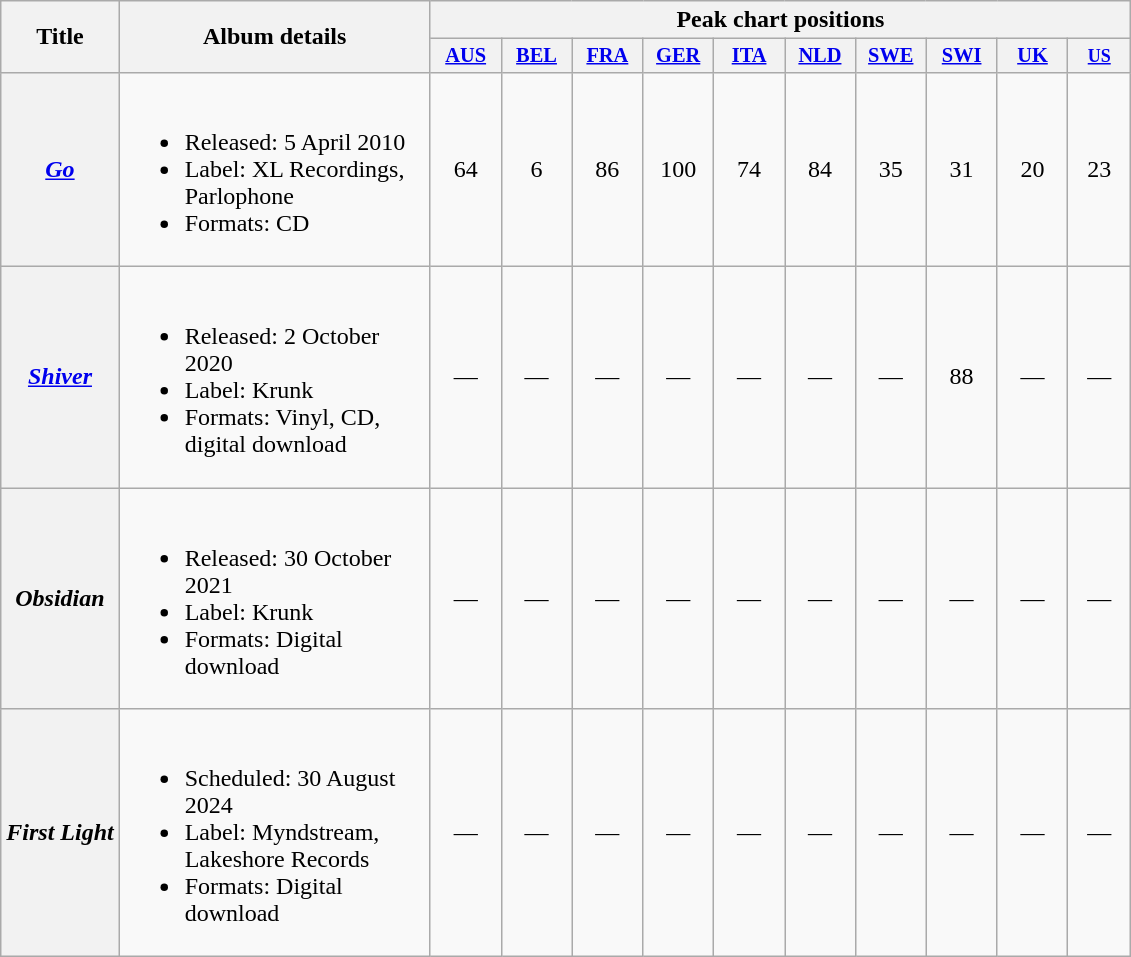<table class="wikitable plainrowheaders">
<tr>
<th rowspan="2">Title</th>
<th rowspan="2" style="width:200px;">Album details</th>
<th colspan="10">Peak chart positions</th>
</tr>
<tr>
<th style="width:3em;font-size:85%;"><a href='#'>AUS</a><br></th>
<th style="width:3em;font-size:85%;"><a href='#'>BEL</a><br></th>
<th style="width:3em;font-size:85%;"><a href='#'>FRA</a><br></th>
<th style="width:3em;font-size:85%;"><a href='#'>GER</a><br></th>
<th style="width:3em;font-size:85%;"><a href='#'>ITA</a><br></th>
<th style="width:3em;font-size:85%;"><a href='#'>NLD</a><br></th>
<th style="width:3em;font-size:85%;"><a href='#'>SWE</a><br></th>
<th style="width:3em;font-size:85%;"><a href='#'>SWI</a><br></th>
<th style="width:3em;font-size:85%;"><a href='#'>UK</a><br></th>
<th style="width:3em;font-size:75%;"><a href='#'>US</a><br></th>
</tr>
<tr>
<th scope="row"><em><a href='#'>Go</a></em></th>
<td><br><ul><li>Released: 5 April 2010</li><li>Label: XL Recordings, Parlophone</li><li>Formats: CD</li></ul></td>
<td style="text-align:center;">64</td>
<td style="text-align:center;">6</td>
<td style="text-align:center;">86</td>
<td style="text-align:center;">100</td>
<td style="text-align:center;">74</td>
<td style="text-align:center;">84</td>
<td style="text-align:center;">35</td>
<td style="text-align:center;">31</td>
<td style="text-align:center;">20</td>
<td style="text-align:center;">23</td>
</tr>
<tr>
<th scope="row"><em><a href='#'>Shiver</a></em></th>
<td><br><ul><li>Released: 2 October 2020</li><li>Label: Krunk</li><li>Formats: Vinyl, CD, digital download</li></ul></td>
<td style="text-align:center;">—</td>
<td style="text-align:center;">—</td>
<td style="text-align:center;">—</td>
<td style="text-align:center;">—</td>
<td style="text-align:center;">—</td>
<td style="text-align:center;">—</td>
<td style="text-align:center;">—</td>
<td style="text-align:center;">88</td>
<td style="text-align:center;">—</td>
<td style="text-align:center;">—</td>
</tr>
<tr>
<th scope="row"><em>Obsidian</em></th>
<td><br><ul><li>Released: 30 October 2021</li><li>Label: Krunk</li><li>Formats: Digital download</li></ul></td>
<td style="text-align:center;">—</td>
<td style="text-align:center;">—</td>
<td style="text-align:center;">—</td>
<td style="text-align:center;">—</td>
<td style="text-align:center;">—</td>
<td style="text-align:center;">—</td>
<td style="text-align:center;">—</td>
<td style="text-align:center;">—</td>
<td style="text-align:center;">—</td>
<td style="text-align:center;">—</td>
</tr>
<tr>
<th scope="row"><em>First Light</em></th>
<td><br><ul><li>Scheduled: 30 August 2024</li><li>Label: Myndstream, Lakeshore Records</li><li>Formats: Digital download</li></ul></td>
<td style="text-align:center;">—</td>
<td style="text-align:center;">—</td>
<td style="text-align:center;">—</td>
<td style="text-align:center;">—</td>
<td style="text-align:center;">—</td>
<td style="text-align:center;">—</td>
<td style="text-align:center;">—</td>
<td style="text-align:center;">—</td>
<td style="text-align:center;">—</td>
<td style="text-align:center;">—</td>
</tr>
</table>
